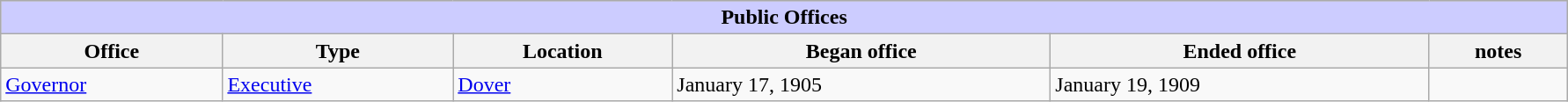<table class=wikitable style="width: 94%" style="text-align: center;" align="center">
<tr bgcolor=#cccccc>
<th colspan=7 style="background: #ccccff;">Public Offices</th>
</tr>
<tr>
<th><strong>Office</strong></th>
<th><strong>Type</strong></th>
<th><strong>Location</strong></th>
<th><strong>Began office</strong></th>
<th><strong>Ended office</strong></th>
<th><strong>notes</strong></th>
</tr>
<tr>
<td><a href='#'>Governor</a></td>
<td><a href='#'>Executive</a></td>
<td><a href='#'>Dover</a></td>
<td>January 17, 1905</td>
<td>January 19, 1909</td>
<td></td>
</tr>
</table>
